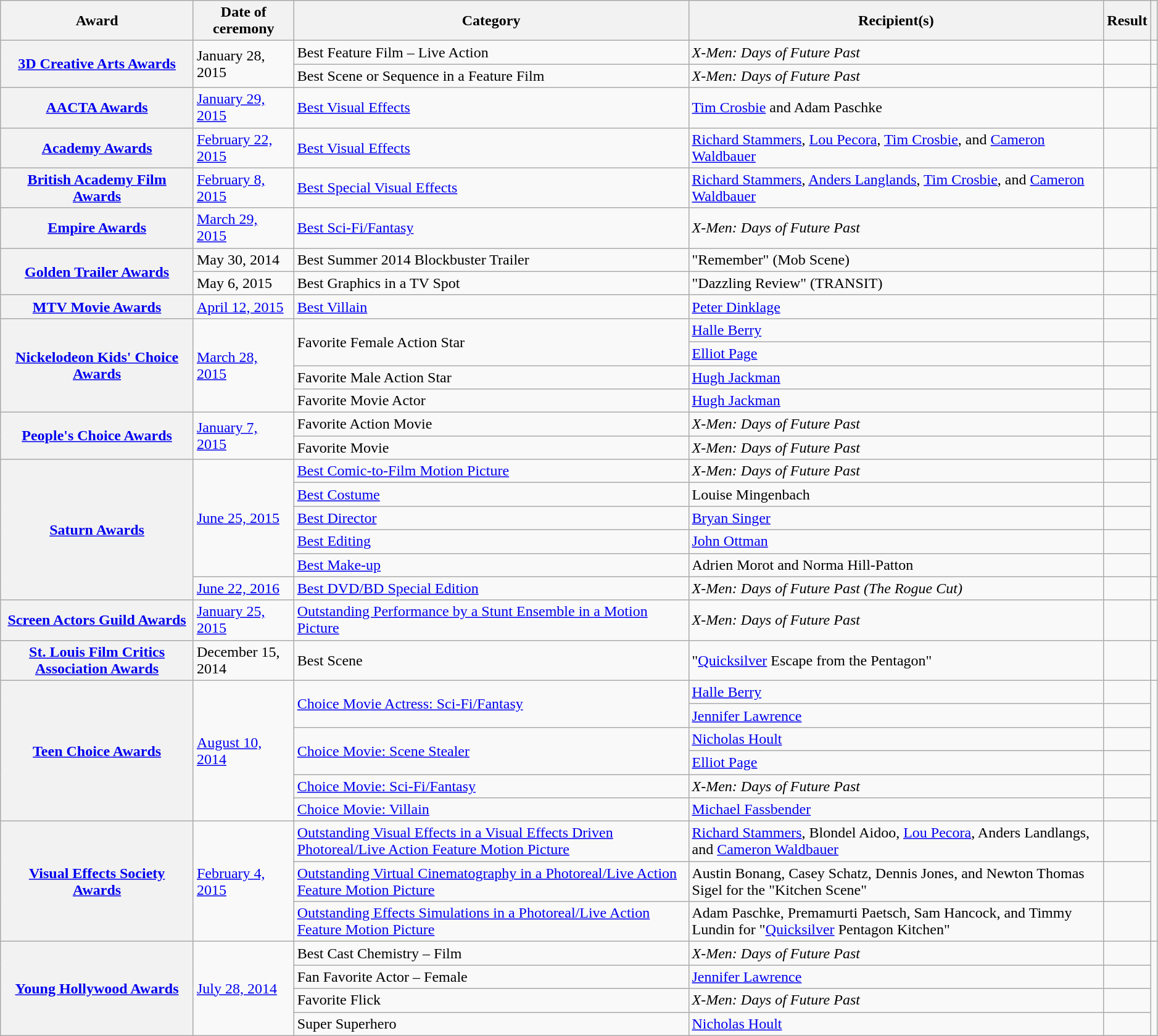<table class="wikitable sortable plainrowheaders" style="width: 99%;">
<tr>
<th scope="col">Award</th>
<th scope="col">Date of ceremony</th>
<th scope="col">Category</th>
<th scope="col">Recipient(s)</th>
<th scope="col">Result</th>
<th scope="col" class="unsortable"></th>
</tr>
<tr>
<th scope="rowgroup" rowspan="2"><a href='#'>3D Creative Arts Awards</a></th>
<td rowspan="2">January 28, 2015</td>
<td>Best Feature Film – Live Action</td>
<td><em>X-Men: Days of Future Past</em></td>
<td></td>
<td style="text-align:center;"></td>
</tr>
<tr>
<td>Best Scene or Sequence in a Feature Film</td>
<td><em>X-Men: Days of Future Past</em></td>
<td></td>
<td style="text-align:center;"></td>
</tr>
<tr>
<th scope="row"><a href='#'>AACTA Awards</a></th>
<td><a href='#'>January 29, 2015</a></td>
<td><a href='#'>Best Visual Effects</a></td>
<td data-sort-value="Crosbie"><a href='#'>Tim Crosbie</a> and Adam Paschke</td>
<td></td>
<td style="text-align:center;"><br></td>
</tr>
<tr>
<th scope="row"><a href='#'>Academy Awards</a></th>
<td><a href='#'>February 22, 2015</a></td>
<td><a href='#'>Best Visual Effects</a></td>
<td data-sort-value="Stammers"><a href='#'>Richard Stammers</a>, <a href='#'>Lou Pecora</a>, <a href='#'>Tim Crosbie</a>, and <a href='#'>Cameron Waldbauer</a></td>
<td></td>
<td style="text-align:center;"></td>
</tr>
<tr>
<th scope="row"><a href='#'>British Academy Film Awards</a></th>
<td><a href='#'>February 8, 2015</a></td>
<td><a href='#'>Best Special Visual Effects</a></td>
<td data-sort-value="Stammers"><a href='#'>Richard Stammers</a>, <a href='#'>Anders Langlands</a>, <a href='#'>Tim Crosbie</a>, and <a href='#'>Cameron Waldbauer</a></td>
<td></td>
<td style="text-align:center;"></td>
</tr>
<tr>
<th scope="row"><a href='#'>Empire Awards</a></th>
<td><a href='#'>March 29, 2015</a></td>
<td><a href='#'>Best Sci-Fi/Fantasy</a></td>
<td><em>X-Men: Days of Future Past</em></td>
<td></td>
<td style="text-align:center;"></td>
</tr>
<tr>
<th scope="rowgroup" rowspan="2"><a href='#'>Golden Trailer Awards</a></th>
<td>May 30, 2014</td>
<td>Best Summer 2014 Blockbuster Trailer</td>
<td data-sort-value="Remember">"Remember" (Mob Scene)</td>
<td></td>
<td style="text-align:center;"><br></td>
</tr>
<tr>
<td>May 6, 2015</td>
<td>Best Graphics in a TV Spot</td>
<td data-sort-value="Dazzling Review">"Dazzling Review" (TRANSIT)</td>
<td></td>
<td style="text-align:center;"><br></td>
</tr>
<tr>
<th scope="row"><a href='#'>MTV Movie Awards</a></th>
<td><a href='#'>April 12, 2015</a></td>
<td><a href='#'>Best Villain</a></td>
<td data-sort-value="Dinklage"><a href='#'>Peter Dinklage</a></td>
<td></td>
<td style="text-align:center;"></td>
</tr>
<tr>
<th scope="rowgroup" rowspan="4"><a href='#'>Nickelodeon Kids' Choice Awards</a></th>
<td rowspan="4"><a href='#'>March 28, 2015</a></td>
<td rowspan="2">Favorite Female Action Star</td>
<td data-sort-value="Berry"><a href='#'>Halle Berry</a></td>
<td></td>
<td rowspan="4" style="text-align:center;"></td>
</tr>
<tr>
<td data-sort-value="Page"><a href='#'>Elliot Page</a></td>
<td></td>
</tr>
<tr>
<td>Favorite Male Action Star</td>
<td data-sort-value="Jackman"><a href='#'>Hugh Jackman</a></td>
<td></td>
</tr>
<tr>
<td>Favorite Movie Actor</td>
<td data-sort-value="Jackman"><a href='#'>Hugh Jackman</a></td>
<td></td>
</tr>
<tr>
<th scope="rowgroup" rowspan="2"><a href='#'>People's Choice Awards</a></th>
<td rowspan="2"><a href='#'>January 7, 2015</a></td>
<td>Favorite Action Movie</td>
<td><em>X-Men: Days of Future Past</em></td>
<td></td>
<td rowspan="2" style="text-align:center;"></td>
</tr>
<tr>
<td>Favorite Movie</td>
<td><em>X-Men: Days of Future Past</em></td>
<td></td>
</tr>
<tr>
<th scope="rowgroup" rowspan="6"><a href='#'>Saturn Awards</a></th>
<td rowspan="5"><a href='#'>June 25, 2015</a></td>
<td><a href='#'>Best Comic-to-Film Motion Picture</a></td>
<td><em>X-Men: Days of Future Past</em></td>
<td></td>
<td rowspan="5" style="text-align:center;"></td>
</tr>
<tr>
<td><a href='#'>Best Costume</a></td>
<td data-sort-value="Mingenbach">Louise Mingenbach</td>
<td></td>
</tr>
<tr>
<td><a href='#'>Best Director</a></td>
<td data-sort-value="Singer"><a href='#'>Bryan Singer</a></td>
<td></td>
</tr>
<tr>
<td><a href='#'>Best Editing</a></td>
<td data-sort-value="Ottman"><a href='#'>John Ottman</a></td>
<td></td>
</tr>
<tr>
<td><a href='#'>Best Make-up</a></td>
<td data-sort-value="Morot">Adrien Morot and Norma Hill-Patton</td>
<td></td>
</tr>
<tr>
<td><a href='#'>June 22, 2016</a></td>
<td><a href='#'>Best DVD/BD Special Edition</a></td>
<td><em>X-Men: Days of Future Past (The Rogue Cut)</em></td>
<td></td>
<td style="text-align:center;"><br></td>
</tr>
<tr>
<th scope="row"><a href='#'>Screen Actors Guild Awards</a></th>
<td><a href='#'>January 25, 2015</a></td>
<td><a href='#'>Outstanding Performance by a Stunt Ensemble in a Motion Picture</a></td>
<td><em>X-Men: Days of Future Past</em></td>
<td></td>
<td style="text-align:center;"></td>
</tr>
<tr>
<th scope="row"><a href='#'>St. Louis Film Critics Association Awards</a></th>
<td>December 15, 2014</td>
<td>Best Scene</td>
<td data-sort-value="Quicksilver Escape from the Pentagon">"<a href='#'>Quicksilver</a> Escape from the Pentagon"</td>
<td></td>
<td style="text-align:center;"><br></td>
</tr>
<tr>
<th scope="rowgroup" rowspan="6"><a href='#'>Teen Choice Awards</a></th>
<td rowspan="6"><a href='#'>August 10, 2014</a></td>
<td rowspan="2"><a href='#'>Choice Movie Actress: Sci-Fi/Fantasy</a></td>
<td data-sort-value="Berry"><a href='#'>Halle Berry</a></td>
<td></td>
<td rowspan="6" style="text-align:center;"></td>
</tr>
<tr>
<td data-sort-value="Lawrence"><a href='#'>Jennifer Lawrence</a></td>
<td></td>
</tr>
<tr>
<td rowspan="2"><a href='#'>Choice Movie: Scene Stealer</a></td>
<td data-sort-value="Hoult"><a href='#'>Nicholas Hoult</a></td>
<td></td>
</tr>
<tr>
<td data-sort-value="Page"><a href='#'>Elliot Page</a></td>
<td></td>
</tr>
<tr>
<td><a href='#'>Choice Movie: Sci-Fi/Fantasy</a></td>
<td><em>X-Men: Days of Future Past</em></td>
<td></td>
</tr>
<tr>
<td><a href='#'>Choice Movie: Villain</a></td>
<td data-sort-value="Fassbender"><a href='#'>Michael Fassbender</a></td>
<td></td>
</tr>
<tr>
<th scope="rowgroup" rowspan="3"><a href='#'>Visual Effects Society Awards</a></th>
<td rowspan="3"><a href='#'>February 4, 2015</a></td>
<td><a href='#'>Outstanding Visual Effects in a Visual Effects Driven Photoreal/Live Action Feature Motion Picture</a></td>
<td data-sort-value="Stammers"><a href='#'>Richard Stammers</a>, Blondel Aidoo, <a href='#'>Lou Pecora</a>, Anders Landlangs, and <a href='#'>Cameron Waldbauer</a></td>
<td></td>
<td rowspan="3" style="text-align:center;"><br></td>
</tr>
<tr>
<td><a href='#'>Outstanding Virtual Cinematography in a Photoreal/Live Action Feature Motion Picture</a></td>
<td data-sort-value="Bonang">Austin Bonang, Casey Schatz, Dennis Jones, and Newton Thomas Sigel for the "Kitchen Scene"</td>
<td></td>
</tr>
<tr>
<td><a href='#'>Outstanding Effects Simulations in a Photoreal/Live Action Feature Motion Picture</a></td>
<td data-sort-value="Paschke">Adam Paschke, Premamurti Paetsch, Sam Hancock, and Timmy Lundin for "<a href='#'>Quicksilver</a> Pentagon Kitchen"</td>
<td></td>
</tr>
<tr>
<th scope="rowgroup" rowspan="4"><a href='#'>Young Hollywood Awards</a></th>
<td rowspan="4"><a href='#'>July 28, 2014</a></td>
<td>Best Cast Chemistry – Film</td>
<td><em>X-Men: Days of Future Past</em></td>
<td></td>
<td rowspan="4" style="text-align:center;"><br></td>
</tr>
<tr>
<td>Fan Favorite Actor – Female</td>
<td data-sort-value="Lawrence"><a href='#'>Jennifer Lawrence</a></td>
<td></td>
</tr>
<tr>
<td>Favorite Flick</td>
<td><em>X-Men: Days of Future Past</em></td>
<td></td>
</tr>
<tr>
<td>Super Superhero</td>
<td data-sort-value="Hoult"><a href='#'>Nicholas Hoult</a></td>
<td></td>
</tr>
</table>
